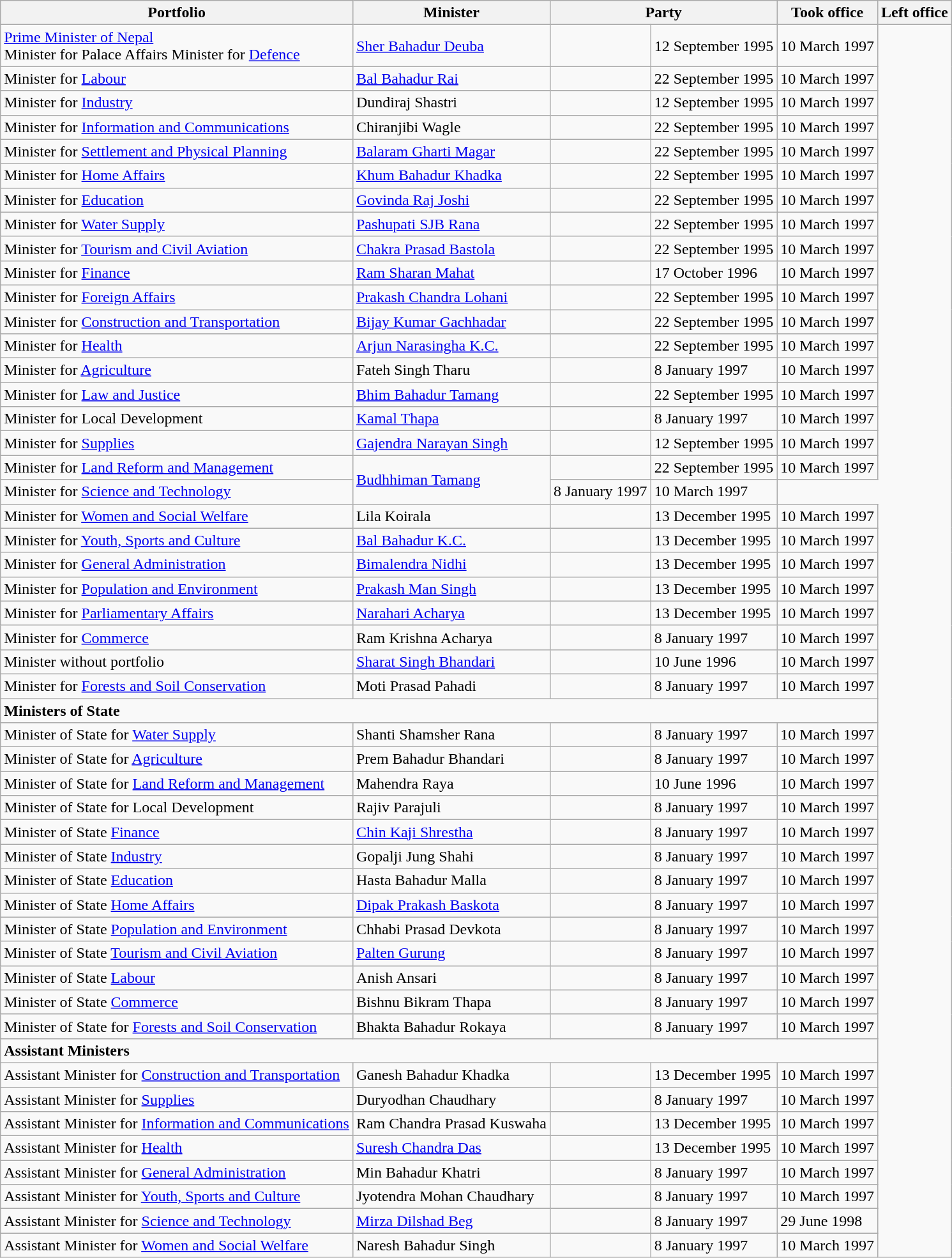<table class="wikitable">
<tr>
<th>Portfolio</th>
<th>Minister</th>
<th colspan="2">Party</th>
<th>Took office</th>
<th>Left office</th>
</tr>
<tr>
<td><a href='#'>Prime Minister of Nepal</a><br>Minister for Palace Affairs
Minister for <a href='#'>Defence</a></td>
<td><a href='#'>Sher Bahadur Deuba</a></td>
<td></td>
<td>12 September 1995</td>
<td>10 March 1997</td>
</tr>
<tr>
<td>Minister for <a href='#'>Labour</a></td>
<td><a href='#'>Bal Bahadur Rai</a></td>
<td></td>
<td>22 September 1995</td>
<td>10 March 1997</td>
</tr>
<tr>
<td>Minister for <a href='#'>Industry</a></td>
<td>Dundiraj Shastri</td>
<td></td>
<td>12 September 1995</td>
<td>10 March 1997</td>
</tr>
<tr>
<td>Minister for <a href='#'>Information and Communications</a></td>
<td>Chiranjibi Wagle</td>
<td></td>
<td>22 September 1995</td>
<td>10 March 1997</td>
</tr>
<tr>
<td>Minister for <a href='#'>Settlement and Physical Planning</a></td>
<td><a href='#'>Balaram Gharti Magar</a></td>
<td></td>
<td>22 September 1995</td>
<td>10 March 1997</td>
</tr>
<tr>
<td>Minister for <a href='#'>Home Affairs</a></td>
<td><a href='#'>Khum Bahadur Khadka</a></td>
<td></td>
<td>22 September 1995</td>
<td>10 March 1997</td>
</tr>
<tr>
<td>Minister for <a href='#'>Education</a></td>
<td><a href='#'>Govinda Raj Joshi</a></td>
<td></td>
<td>22 September 1995</td>
<td>10 March 1997</td>
</tr>
<tr>
<td>Minister for <a href='#'>Water Supply</a></td>
<td><a href='#'>Pashupati SJB Rana</a></td>
<td></td>
<td>22 September 1995</td>
<td>10 March 1997</td>
</tr>
<tr>
<td>Minister for <a href='#'>Tourism and Civil Aviation</a></td>
<td><a href='#'>Chakra Prasad Bastola</a></td>
<td></td>
<td>22 September 1995</td>
<td>10 March 1997</td>
</tr>
<tr>
<td>Minister for <a href='#'>Finance</a></td>
<td><a href='#'>Ram Sharan Mahat</a></td>
<td></td>
<td>17 October 1996</td>
<td>10 March 1997</td>
</tr>
<tr>
<td>Minister for <a href='#'>Foreign Affairs</a></td>
<td><a href='#'>Prakash Chandra Lohani</a></td>
<td></td>
<td>22 September 1995</td>
<td>10 March 1997</td>
</tr>
<tr>
<td>Minister for <a href='#'>Construction and Transportation</a></td>
<td><a href='#'>Bijay Kumar Gachhadar</a></td>
<td></td>
<td>22 September 1995</td>
<td>10 March 1997</td>
</tr>
<tr>
<td>Minister for <a href='#'>Health</a></td>
<td><a href='#'>Arjun Narasingha K.C.</a></td>
<td></td>
<td>22 September 1995</td>
<td>10 March 1997</td>
</tr>
<tr>
<td>Minister for <a href='#'>Agriculture</a></td>
<td>Fateh Singh Tharu</td>
<td></td>
<td>8 January 1997</td>
<td>10 March 1997</td>
</tr>
<tr>
<td>Minister for <a href='#'>Law and Justice</a></td>
<td><a href='#'>Bhim Bahadur Tamang</a></td>
<td></td>
<td>22 September 1995</td>
<td>10 March 1997</td>
</tr>
<tr>
<td>Minister for Local Development</td>
<td><a href='#'>Kamal Thapa</a></td>
<td></td>
<td>8 January 1997</td>
<td>10 March 1997</td>
</tr>
<tr>
<td>Minister for <a href='#'>Supplies</a></td>
<td><a href='#'>Gajendra Narayan Singh</a></td>
<td></td>
<td>12 September 1995</td>
<td>10 March 1997</td>
</tr>
<tr>
<td>Minister for <a href='#'>Land Reform and Management</a></td>
<td rowspan="2"><a href='#'>Budhhiman Tamang</a></td>
<td></td>
<td>22 September 1995</td>
<td>10 March 1997</td>
</tr>
<tr>
<td>Minister for <a href='#'>Science and Technology</a></td>
<td>8 January 1997</td>
<td>10 March 1997</td>
</tr>
<tr>
<td>Minister for <a href='#'>Women and Social Welfare</a></td>
<td>Lila Koirala</td>
<td></td>
<td>13 December 1995</td>
<td>10 March 1997</td>
</tr>
<tr>
<td>Minister for <a href='#'>Youth, Sports and Culture</a></td>
<td><a href='#'>Bal Bahadur K.C.</a></td>
<td></td>
<td>13 December 1995</td>
<td>10 March 1997</td>
</tr>
<tr>
<td>Minister for <a href='#'>General Administration</a></td>
<td><a href='#'>Bimalendra Nidhi</a></td>
<td></td>
<td>13 December 1995</td>
<td>10 March 1997</td>
</tr>
<tr>
<td>Minister for <a href='#'>Population and Environment</a></td>
<td><a href='#'>Prakash Man Singh</a></td>
<td></td>
<td>13 December 1995</td>
<td>10 March 1997</td>
</tr>
<tr>
<td>Minister for <a href='#'>Parliamentary Affairs</a></td>
<td><a href='#'>Narahari Acharya</a></td>
<td></td>
<td>13 December 1995</td>
<td>10 March 1997</td>
</tr>
<tr>
<td>Minister for <a href='#'>Commerce</a></td>
<td>Ram Krishna Acharya</td>
<td></td>
<td>8 January 1997</td>
<td>10 March 1997</td>
</tr>
<tr>
<td>Minister without portfolio</td>
<td><a href='#'>Sharat Singh Bhandari</a></td>
<td></td>
<td>10 June 1996</td>
<td>10 March 1997</td>
</tr>
<tr>
<td>Minister for <a href='#'>Forests and Soil Conservation</a></td>
<td>Moti Prasad Pahadi</td>
<td></td>
<td>8 January 1997</td>
<td>10 March 1997</td>
</tr>
<tr>
<td colspan="5"><strong>Ministers of State</strong></td>
</tr>
<tr>
<td>Minister of State for <a href='#'>Water Supply</a></td>
<td>Shanti Shamsher Rana</td>
<td></td>
<td>8 January 1997</td>
<td>10 March 1997</td>
</tr>
<tr>
<td>Minister of State for <a href='#'>Agriculture</a></td>
<td>Prem Bahadur Bhandari</td>
<td></td>
<td>8 January 1997</td>
<td>10 March 1997</td>
</tr>
<tr>
<td>Minister of State for <a href='#'>Land Reform and Management</a></td>
<td>Mahendra Raya</td>
<td></td>
<td>10 June 1996</td>
<td>10 March 1997</td>
</tr>
<tr>
<td>Minister of State for Local Development</td>
<td>Rajiv Parajuli</td>
<td></td>
<td>8 January 1997</td>
<td>10 March 1997</td>
</tr>
<tr>
<td>Minister of State <a href='#'>Finance</a></td>
<td><a href='#'>Chin Kaji Shrestha</a></td>
<td></td>
<td>8 January 1997</td>
<td>10 March 1997</td>
</tr>
<tr>
<td>Minister of State <a href='#'>Industry</a></td>
<td>Gopalji Jung Shahi</td>
<td></td>
<td>8 January 1997</td>
<td>10 March 1997</td>
</tr>
<tr>
<td>Minister of State <a href='#'>Education</a></td>
<td>Hasta Bahadur Malla</td>
<td></td>
<td>8 January 1997</td>
<td>10 March 1997</td>
</tr>
<tr>
<td>Minister of State <a href='#'>Home Affairs</a></td>
<td><a href='#'>Dipak Prakash Baskota</a></td>
<td></td>
<td>8 January 1997</td>
<td>10 March 1997</td>
</tr>
<tr>
<td>Minister of State <a href='#'>Population and Environment</a></td>
<td>Chhabi Prasad Devkota</td>
<td></td>
<td>8 January 1997</td>
<td>10 March 1997</td>
</tr>
<tr>
<td>Minister of State <a href='#'>Tourism and Civil Aviation</a></td>
<td><a href='#'>Palten Gurung</a></td>
<td></td>
<td>8 January 1997</td>
<td>10 March 1997</td>
</tr>
<tr>
<td>Minister of State  <a href='#'>Labour</a></td>
<td>Anish Ansari</td>
<td></td>
<td>8 January 1997</td>
<td>10 March 1997</td>
</tr>
<tr>
<td>Minister of State <a href='#'>Commerce</a></td>
<td>Bishnu Bikram Thapa</td>
<td></td>
<td>8 January 1997</td>
<td>10 March 1997</td>
</tr>
<tr>
<td>Minister of State  for <a href='#'>Forests and Soil Conservation</a></td>
<td>Bhakta Bahadur Rokaya</td>
<td></td>
<td>8 January 1997</td>
<td>10 March 1997</td>
</tr>
<tr>
<td colspan="5"><strong>Assistant Ministers</strong></td>
</tr>
<tr>
<td>Assistant Minister for <a href='#'>Construction and Transportation</a></td>
<td>Ganesh Bahadur Khadka</td>
<td></td>
<td>13 December 1995</td>
<td>10 March 1997</td>
</tr>
<tr>
<td>Assistant Minister for <a href='#'>Supplies</a></td>
<td>Duryodhan Chaudhary</td>
<td></td>
<td>8 January 1997</td>
<td>10 March 1997</td>
</tr>
<tr>
<td>Assistant Minister for <a href='#'>Information and Communications</a></td>
<td>Ram Chandra Prasad Kuswaha</td>
<td></td>
<td>13 December 1995</td>
<td>10 March 1997</td>
</tr>
<tr>
<td>Assistant Minister for <a href='#'>Health</a></td>
<td><a href='#'>Suresh Chandra Das</a></td>
<td></td>
<td>13 December 1995</td>
<td>10 March 1997</td>
</tr>
<tr>
<td>Assistant Minister for <a href='#'>General Administration</a></td>
<td>Min Bahadur Khatri</td>
<td></td>
<td>8 January 1997</td>
<td>10 March 1997</td>
</tr>
<tr>
<td>Assistant Minister for <a href='#'>Youth, Sports and Culture</a></td>
<td>Jyotendra Mohan Chaudhary</td>
<td></td>
<td>8 January 1997</td>
<td>10 March 1997</td>
</tr>
<tr>
<td>Assistant Minister for <a href='#'>Science and Technology</a></td>
<td><a href='#'>Mirza Dilshad Beg</a></td>
<td></td>
<td>8 January 1997</td>
<td>29 June 1998</td>
</tr>
<tr>
<td>Assistant Minister for <a href='#'>Women and Social Welfare</a></td>
<td>Naresh Bahadur Singh</td>
<td></td>
<td>8 January 1997</td>
<td>10 March 1997</td>
</tr>
</table>
